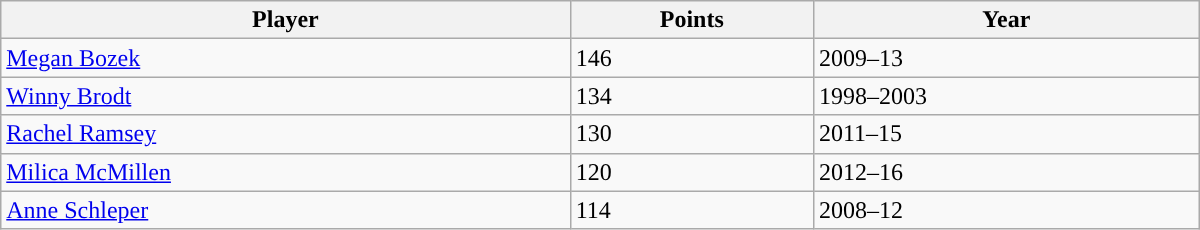<table class="wikitable" style="width: 50em">
<tr>
<th>Player</th>
<th>Points</th>
<th>Year</th>
</tr>
<tr>
<td><a href='#'>Megan Bozek</a></td>
<td>146</td>
<td>2009–13</td>
</tr>
<tr>
<td><a href='#'>Winny Brodt</a></td>
<td>134</td>
<td>1998–2003</td>
</tr>
<tr>
<td><a href='#'>Rachel Ramsey</a></td>
<td>130</td>
<td>2011–15</td>
</tr>
<tr>
<td><a href='#'>Milica McMillen</a></td>
<td>120</td>
<td>2012–16</td>
</tr>
<tr>
<td><a href='#'>Anne Schleper</a></td>
<td>114</td>
<td>2008–12</td>
</tr>
</table>
